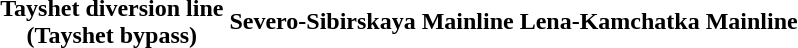<table align=center>
<tr>
<th>Tayshet diversion line<br>(Tayshet bypass)</th>
<th>Severo-Sibirskaya Mainline</th>
<th>Lena-Kamchatka Mainline</th>
</tr>
<tr valign=top>
<td><br></td>
<td><br>


</td>
<td><br></td>
</tr>
</table>
